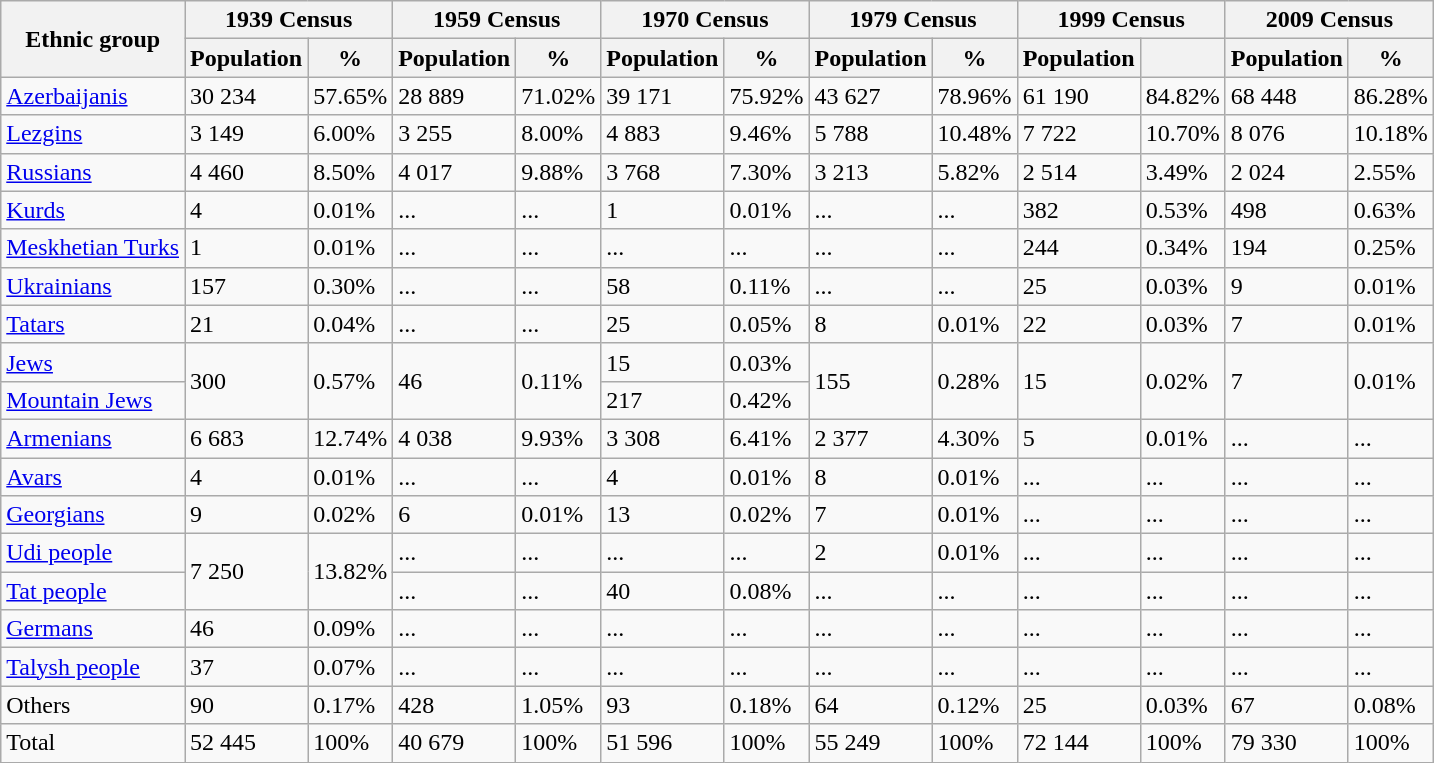<table class="wikitable">
<tr>
<th rowspan="2">Ethnic group</th>
<th colspan="2">1939 Census</th>
<th colspan="2">1959 Census</th>
<th colspan="2">1970 Census</th>
<th colspan="2">1979 Census</th>
<th colspan="2">1999 Census</th>
<th colspan="2">2009 Census</th>
</tr>
<tr>
<th>Population</th>
<th>%</th>
<th>Population</th>
<th>%</th>
<th>Population</th>
<th>%</th>
<th>Population</th>
<th>%</th>
<th>Population</th>
<th></th>
<th>Population</th>
<th>%</th>
</tr>
<tr>
<td><a href='#'>Azerbaijanis</a></td>
<td>30 234</td>
<td>57.65%</td>
<td>28 889</td>
<td>71.02%</td>
<td>39 171</td>
<td>75.92%</td>
<td>43 627</td>
<td>78.96%</td>
<td>61 190</td>
<td>84.82%</td>
<td>68 448</td>
<td>86.28%</td>
</tr>
<tr>
<td><a href='#'>Lezgins</a></td>
<td>3 149</td>
<td>6.00%</td>
<td>3 255</td>
<td>8.00%</td>
<td>4 883</td>
<td>9.46%</td>
<td>5 788</td>
<td>10.48%</td>
<td>7 722</td>
<td>10.70%</td>
<td>8 076</td>
<td>10.18%</td>
</tr>
<tr>
<td><a href='#'>Russians</a></td>
<td>4 460</td>
<td>8.50%</td>
<td>4 017</td>
<td>9.88%</td>
<td>3 768</td>
<td>7.30%</td>
<td>3 213</td>
<td>5.82%</td>
<td>2 514</td>
<td>3.49%</td>
<td>2 024</td>
<td>2.55%</td>
</tr>
<tr>
<td><a href='#'>Kurds</a></td>
<td>4</td>
<td>0.01%</td>
<td>...</td>
<td>...</td>
<td>1</td>
<td>0.01%</td>
<td>...</td>
<td>...</td>
<td>382</td>
<td>0.53%</td>
<td>498</td>
<td>0.63%</td>
</tr>
<tr>
<td><a href='#'>Meskhetian Turks</a></td>
<td>1</td>
<td>0.01%</td>
<td>...</td>
<td>...</td>
<td>...</td>
<td>...</td>
<td>...</td>
<td>...</td>
<td>244</td>
<td>0.34%</td>
<td>194</td>
<td>0.25%</td>
</tr>
<tr>
<td><a href='#'>Ukrainians</a></td>
<td>157</td>
<td>0.30%</td>
<td>...</td>
<td>...</td>
<td>58</td>
<td>0.11%</td>
<td>...</td>
<td>...</td>
<td>25</td>
<td>0.03%</td>
<td>9</td>
<td>0.01%</td>
</tr>
<tr>
<td><a href='#'>Tatars</a></td>
<td>21</td>
<td>0.04%</td>
<td>...</td>
<td>...</td>
<td>25</td>
<td>0.05%</td>
<td>8</td>
<td>0.01%</td>
<td>22</td>
<td>0.03%</td>
<td>7</td>
<td>0.01%</td>
</tr>
<tr>
<td><a href='#'>Jews</a></td>
<td rowspan="2">300</td>
<td rowspan="2">0.57%</td>
<td rowspan="2">46</td>
<td rowspan="2">0.11%</td>
<td>15</td>
<td>0.03%</td>
<td rowspan="2">155</td>
<td rowspan="2">0.28%</td>
<td rowspan="2">15</td>
<td rowspan="2">0.02%</td>
<td rowspan="2">7</td>
<td rowspan="2">0.01%</td>
</tr>
<tr>
<td><a href='#'>Mountain Jews</a></td>
<td>217</td>
<td>0.42%</td>
</tr>
<tr>
<td><a href='#'>Armenians</a></td>
<td>6 683</td>
<td>12.74%</td>
<td>4 038</td>
<td>9.93%</td>
<td>3 308</td>
<td>6.41%</td>
<td>2 377</td>
<td>4.30%</td>
<td>5</td>
<td>0.01%</td>
<td>...</td>
<td>...</td>
</tr>
<tr>
<td><a href='#'>Avars</a></td>
<td>4</td>
<td>0.01%</td>
<td>...</td>
<td>...</td>
<td>4</td>
<td>0.01%</td>
<td>8</td>
<td>0.01%</td>
<td>...</td>
<td>...</td>
<td>...</td>
<td>...</td>
</tr>
<tr>
<td><a href='#'>Georgians</a></td>
<td>9</td>
<td>0.02%</td>
<td>6</td>
<td>0.01%</td>
<td>13</td>
<td>0.02%</td>
<td>7</td>
<td>0.01%</td>
<td>...</td>
<td>...</td>
<td>...</td>
<td>...</td>
</tr>
<tr>
<td><a href='#'>Udi people</a></td>
<td rowspan="2">7 250</td>
<td rowspan="2">13.82%</td>
<td>...</td>
<td>...</td>
<td>...</td>
<td>...</td>
<td>2</td>
<td>0.01%</td>
<td>...</td>
<td>...</td>
<td>...</td>
<td>...</td>
</tr>
<tr>
<td><a href='#'>Tat people</a></td>
<td>...</td>
<td>...</td>
<td>40</td>
<td>0.08%</td>
<td>...</td>
<td>...</td>
<td>...</td>
<td>...</td>
<td>...</td>
<td>...</td>
</tr>
<tr>
<td><a href='#'>Germans</a></td>
<td>46</td>
<td>0.09%</td>
<td>...</td>
<td>...</td>
<td>...</td>
<td>...</td>
<td>...</td>
<td>...</td>
<td>...</td>
<td>...</td>
<td>...</td>
<td>...</td>
</tr>
<tr>
<td><a href='#'>Talysh people</a></td>
<td>37</td>
<td>0.07%</td>
<td>...</td>
<td>...</td>
<td>...</td>
<td>...</td>
<td>...</td>
<td>...</td>
<td>...</td>
<td>...</td>
<td>...</td>
<td>...</td>
</tr>
<tr>
<td>Others</td>
<td>90</td>
<td>0.17%</td>
<td>428</td>
<td>1.05%</td>
<td>93</td>
<td>0.18%</td>
<td>64</td>
<td>0.12%</td>
<td>25</td>
<td>0.03%</td>
<td>67</td>
<td>0.08%</td>
</tr>
<tr>
<td>Total</td>
<td>52 445</td>
<td>100%</td>
<td>40 679</td>
<td>100%</td>
<td>51 596</td>
<td>100%</td>
<td>55 249</td>
<td>100%</td>
<td>72 144</td>
<td>100%</td>
<td>79 330</td>
<td>100%</td>
</tr>
</table>
